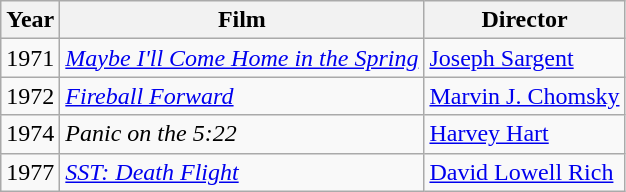<table class="wikitable">
<tr>
<th>Year</th>
<th>Film</th>
<th>Director</th>
</tr>
<tr>
<td>1971</td>
<td><em><a href='#'>Maybe I'll Come Home in the Spring</a></em></td>
<td><a href='#'>Joseph Sargent</a></td>
</tr>
<tr>
<td>1972</td>
<td><em><a href='#'>Fireball Forward</a></em></td>
<td><a href='#'>Marvin J. Chomsky</a></td>
</tr>
<tr>
<td>1974</td>
<td><em>Panic on the 5:22</em></td>
<td><a href='#'>Harvey Hart</a></td>
</tr>
<tr>
<td>1977</td>
<td><em><a href='#'>SST: Death Flight</a></em></td>
<td><a href='#'>David Lowell Rich</a></td>
</tr>
</table>
